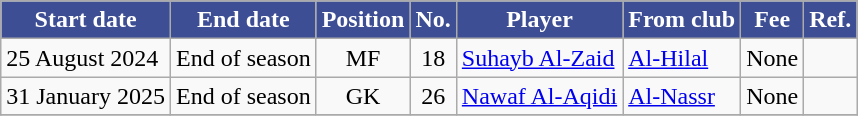<table class="wikitable sortable">
<tr>
<th style="background:#3D4E94; color:#FFFFFF;"><strong>Start date</strong></th>
<th style="background:#3D4E94; color:#FFFFFF;"><strong>End date</strong></th>
<th style="background:#3D4E94; color:#FFFFFF;"><strong>Position</strong></th>
<th style="background:#3D4E94; color:#FFFFFF;"><strong>No.</strong></th>
<th style="background:#3D4E94; color:#FFFFFF;"><strong>Player</strong></th>
<th style="background:#3D4E94; color:#FFFFFF;"><strong>From club</strong></th>
<th style="background:#3D4E94; color:#FFFFFF;"><strong>Fee</strong></th>
<th style="background:#3D4E94; color:#FFFFFF;"><strong>Ref.</strong></th>
</tr>
<tr>
<td>25 August 2024</td>
<td>End of season</td>
<td style="text-align:center;">MF</td>
<td style="text-align:center;">18</td>
<td style="text-align:left;"> <a href='#'>Suhayb Al-Zaid</a></td>
<td style="text-align:left;"> <a href='#'>Al-Hilal</a></td>
<td>None</td>
<td></td>
</tr>
<tr>
<td>31 January 2025</td>
<td>End of season</td>
<td style="text-align:center;">GK</td>
<td style="text-align:center;">26</td>
<td style="text-align:left;"> <a href='#'>Nawaf Al-Aqidi</a></td>
<td style="text-align:left;"> <a href='#'>Al-Nassr</a></td>
<td>None</td>
<td></td>
</tr>
<tr>
</tr>
</table>
